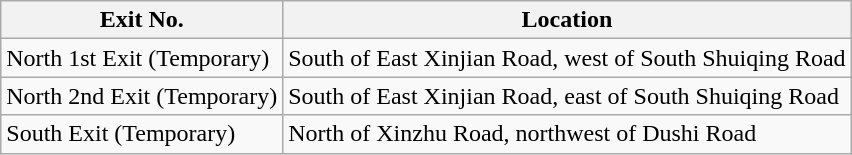<table class="wikitable">
<tr>
<th>Exit No.</th>
<th>Location</th>
</tr>
<tr>
<td>North 1st Exit (Temporary)</td>
<td>South of East Xinjian Road, west of South Shuiqing Road</td>
</tr>
<tr>
<td>North 2nd Exit (Temporary)</td>
<td>South of East Xinjian Road, east of South Shuiqing Road</td>
</tr>
<tr>
<td>South Exit (Temporary)</td>
<td>North of Xinzhu Road, northwest of Dushi Road</td>
</tr>
</table>
